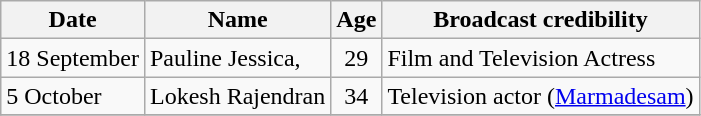<table class="wikitable sortable">
<tr>
<th>Date</th>
<th>Name</th>
<th>Age</th>
<th>Broadcast credibility</th>
</tr>
<tr>
<td>18 September</td>
<td>Pauline Jessica,</td>
<td align=center>29</td>
<td>Film and Television Actress</td>
</tr>
<tr>
<td>5 October</td>
<td>Lokesh Rajendran</td>
<td align=center>34</td>
<td>Television actor (<a href='#'>Marmadesam</a>)</td>
</tr>
<tr>
</tr>
</table>
